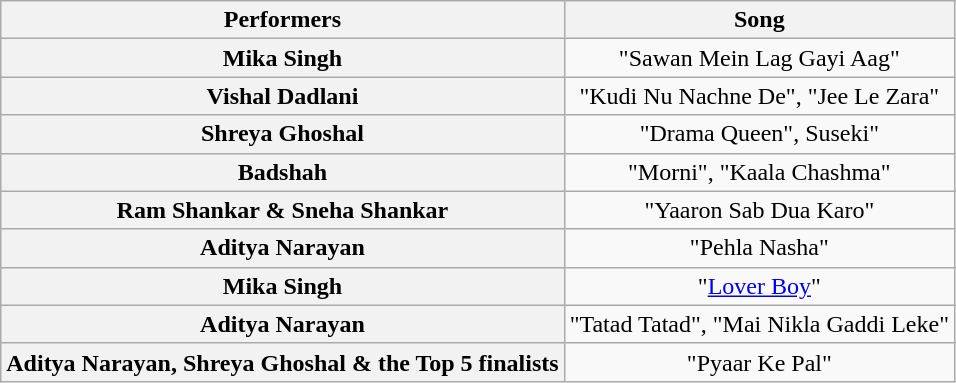<table class="wikitable unsortable" style="text-align:center">
<tr>
<th scope="col">Performers</th>
<th scope="col">Song</th>
</tr>
<tr>
<th>Mika Singh</th>
<td>"Sawan Mein Lag Gayi Aag"</td>
</tr>
<tr>
<th>Vishal Dadlani</th>
<td>"Kudi Nu Nachne De", "Jee Le Zara"</td>
</tr>
<tr>
<th>Shreya Ghoshal</th>
<td>"Drama Queen", Suseki"</td>
</tr>
<tr>
<th>Badshah</th>
<td>"Morni", "Kaala Chashma"</td>
</tr>
<tr>
<th>Ram Shankar & Sneha Shankar</th>
<td>"Yaaron Sab Dua Karo"</td>
</tr>
<tr>
<th>Aditya Narayan</th>
<td>"Pehla Nasha"</td>
</tr>
<tr>
<th>Mika Singh</th>
<td>"<a href='#'>Lover Boy</a>"</td>
</tr>
<tr>
<th>Aditya Narayan</th>
<td>"Tatad Tatad", "Mai Nikla Gaddi Leke"</td>
</tr>
<tr>
<th>Aditya Narayan, Shreya Ghoshal & the Top 5 finalists</th>
<td>"Pyaar Ke Pal"</td>
</tr>
</table>
